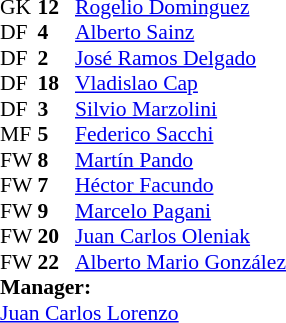<table cellspacing="0" cellpadding="0" style="font-size:90%; margin:0.2em auto;">
<tr>
<th width="25"></th>
<th width="25"></th>
</tr>
<tr>
<td>GK</td>
<td><strong>12</strong></td>
<td><a href='#'>Rogelio Dominguez</a></td>
</tr>
<tr>
<td>DF</td>
<td><strong>4</strong></td>
<td><a href='#'>Alberto Sainz</a></td>
</tr>
<tr>
<td>DF</td>
<td><strong>2</strong></td>
<td><a href='#'>José Ramos Delgado</a></td>
</tr>
<tr>
<td>DF</td>
<td><strong>18</strong></td>
<td><a href='#'>Vladislao Cap</a></td>
</tr>
<tr>
<td>DF</td>
<td><strong>3</strong></td>
<td><a href='#'>Silvio Marzolini</a></td>
</tr>
<tr>
<td>MF</td>
<td><strong>5</strong></td>
<td><a href='#'>Federico Sacchi</a></td>
</tr>
<tr>
<td>FW</td>
<td><strong>8</strong></td>
<td><a href='#'>Martín Pando</a></td>
</tr>
<tr>
<td>FW</td>
<td><strong>7</strong></td>
<td><a href='#'>Héctor Facundo</a></td>
</tr>
<tr>
<td>FW</td>
<td><strong>9</strong></td>
<td><a href='#'>Marcelo Pagani</a></td>
</tr>
<tr>
<td>FW</td>
<td><strong>20</strong></td>
<td><a href='#'>Juan Carlos Oleniak</a></td>
</tr>
<tr>
<td>FW</td>
<td><strong>22</strong></td>
<td><a href='#'>Alberto Mario González</a></td>
</tr>
<tr>
<td colspan=3><strong>Manager:</strong></td>
</tr>
<tr>
<td colspan=4> <a href='#'>Juan Carlos Lorenzo</a></td>
</tr>
</table>
